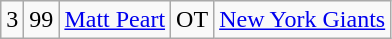<table class="wikitable" style="text-align:center">
<tr>
<td>3</td>
<td>99</td>
<td><a href='#'>Matt Peart</a></td>
<td>OT</td>
<td><a href='#'>New York Giants</a></td>
</tr>
</table>
